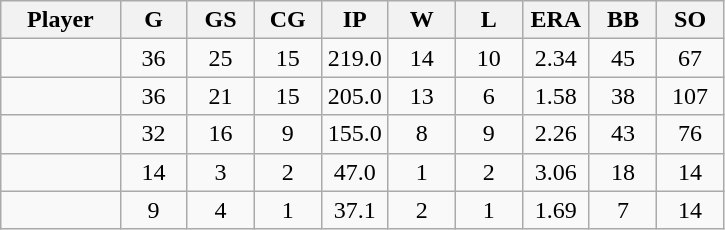<table class="wikitable sortable">
<tr>
<th bgcolor="#DDDDFF" width="16%">Player</th>
<th bgcolor="#DDDDFF" width="9%">G</th>
<th bgcolor="#DDDDFF" width="9%">GS</th>
<th bgcolor="#DDDDFF" width="9%">CG</th>
<th bgcolor="#DDDDFF" width="9%">IP</th>
<th bgcolor="#DDDDFF" width="9%">W</th>
<th bgcolor="#DDDDFF" width="9%">L</th>
<th bgcolor="#DDDDFF" width="9%">ERA</th>
<th bgcolor="#DDDDFF" width="9%">BB</th>
<th bgcolor="#DDDDFF" width="9%">SO</th>
</tr>
<tr align="center">
<td></td>
<td>36</td>
<td>25</td>
<td>15</td>
<td>219.0</td>
<td>14</td>
<td>10</td>
<td>2.34</td>
<td>45</td>
<td>67</td>
</tr>
<tr align="center">
<td></td>
<td>36</td>
<td>21</td>
<td>15</td>
<td>205.0</td>
<td>13</td>
<td>6</td>
<td>1.58</td>
<td>38</td>
<td>107</td>
</tr>
<tr align="center">
<td></td>
<td>32</td>
<td>16</td>
<td>9</td>
<td>155.0</td>
<td>8</td>
<td>9</td>
<td>2.26</td>
<td>43</td>
<td>76</td>
</tr>
<tr align="center">
<td></td>
<td>14</td>
<td>3</td>
<td>2</td>
<td>47.0</td>
<td>1</td>
<td>2</td>
<td>3.06</td>
<td>18</td>
<td>14</td>
</tr>
<tr align="center">
<td></td>
<td>9</td>
<td>4</td>
<td>1</td>
<td>37.1</td>
<td>2</td>
<td>1</td>
<td>1.69</td>
<td>7</td>
<td>14</td>
</tr>
</table>
